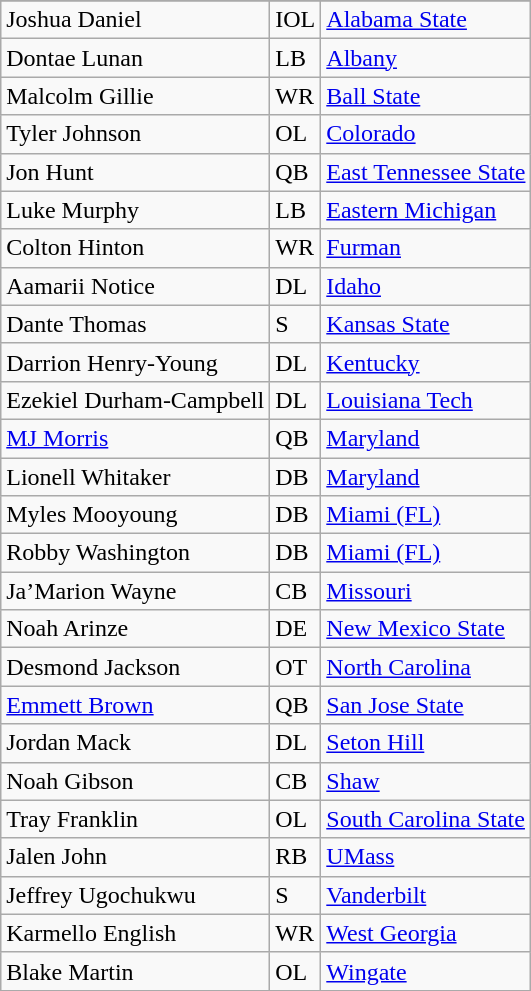<table class="wikitable sortable">
<tr>
</tr>
<tr>
<td>Joshua Daniel</td>
<td>IOL</td>
<td><a href='#'>Alabama State</a></td>
</tr>
<tr>
<td>Dontae Lunan</td>
<td>LB</td>
<td><a href='#'>Albany</a></td>
</tr>
<tr>
<td>Malcolm Gillie</td>
<td>WR</td>
<td><a href='#'>Ball State</a></td>
</tr>
<tr>
<td>Tyler Johnson</td>
<td>OL</td>
<td><a href='#'>Colorado</a></td>
</tr>
<tr>
<td>Jon Hunt</td>
<td>QB</td>
<td><a href='#'>East Tennessee State</a></td>
</tr>
<tr>
<td>Luke Murphy</td>
<td>LB</td>
<td><a href='#'>Eastern Michigan</a></td>
</tr>
<tr>
<td>Colton Hinton</td>
<td>WR</td>
<td><a href='#'>Furman</a></td>
</tr>
<tr>
<td>Aamarii Notice</td>
<td>DL</td>
<td><a href='#'>Idaho</a></td>
</tr>
<tr>
<td>Dante Thomas</td>
<td>S</td>
<td><a href='#'>Kansas State</a></td>
</tr>
<tr>
<td>Darrion Henry-Young</td>
<td>DL</td>
<td><a href='#'>Kentucky</a></td>
</tr>
<tr>
<td>Ezekiel Durham-Campbell</td>
<td>DL</td>
<td><a href='#'>Louisiana Tech</a></td>
</tr>
<tr>
<td><a href='#'>MJ Morris</a></td>
<td>QB</td>
<td><a href='#'>Maryland</a></td>
</tr>
<tr>
<td>Lionell Whitaker</td>
<td>DB</td>
<td><a href='#'>Maryland</a></td>
</tr>
<tr>
<td>Myles Mooyoung</td>
<td>DB</td>
<td><a href='#'>Miami (FL)</a></td>
</tr>
<tr>
<td>Robby Washington</td>
<td>DB</td>
<td><a href='#'>Miami (FL)</a></td>
</tr>
<tr>
<td>Ja’Marion Wayne</td>
<td>CB</td>
<td><a href='#'>Missouri</a></td>
</tr>
<tr>
<td>Noah Arinze</td>
<td>DE</td>
<td><a href='#'>New Mexico State</a></td>
</tr>
<tr>
<td>Desmond Jackson</td>
<td>OT</td>
<td><a href='#'>North Carolina</a></td>
</tr>
<tr>
<td><a href='#'>Emmett Brown</a></td>
<td>QB</td>
<td><a href='#'>San Jose State</a></td>
</tr>
<tr>
<td>Jordan Mack</td>
<td>DL</td>
<td><a href='#'>Seton Hill</a></td>
</tr>
<tr>
<td>Noah Gibson</td>
<td>CB</td>
<td><a href='#'>Shaw</a></td>
</tr>
<tr>
<td>Tray Franklin</td>
<td>OL</td>
<td><a href='#'>South Carolina State</a></td>
</tr>
<tr>
<td>Jalen John</td>
<td>RB</td>
<td><a href='#'>UMass</a></td>
</tr>
<tr>
<td>Jeffrey Ugochukwu</td>
<td>S</td>
<td><a href='#'>Vanderbilt</a></td>
</tr>
<tr>
<td>Karmello English</td>
<td>WR</td>
<td><a href='#'>West Georgia</a></td>
</tr>
<tr>
<td>Blake Martin</td>
<td>OL</td>
<td><a href='#'>Wingate</a></td>
</tr>
<tr>
</tr>
</table>
